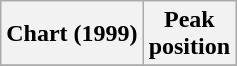<table class="wikitable plainrowheaders">
<tr>
<th scope="col">Chart (1999)</th>
<th scope="col">Peak<br>position</th>
</tr>
<tr>
</tr>
</table>
